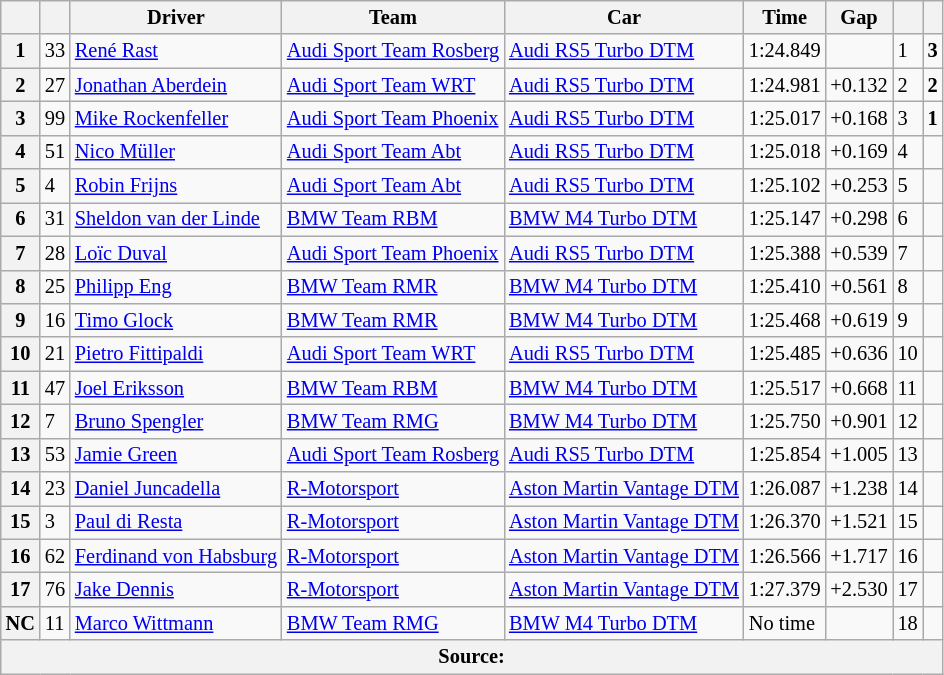<table class="wikitable" style="font-size: 85%">
<tr>
<th></th>
<th></th>
<th>Driver</th>
<th>Team</th>
<th>Car</th>
<th>Time</th>
<th>Gap</th>
<th></th>
<th></th>
</tr>
<tr>
<th>1</th>
<td>33</td>
<td> <a href='#'>René Rast</a></td>
<td><a href='#'>Audi Sport Team Rosberg</a></td>
<td><a href='#'>Audi RS5 Turbo DTM</a></td>
<td>1:24.849</td>
<td></td>
<td>1</td>
<td align=center><strong>3</strong></td>
</tr>
<tr>
<th>2</th>
<td>27</td>
<td> <a href='#'>Jonathan Aberdein</a></td>
<td><a href='#'>Audi Sport Team WRT</a></td>
<td><a href='#'>Audi RS5 Turbo DTM</a></td>
<td>1:24.981</td>
<td>+0.132</td>
<td>2</td>
<td align=center><strong>2</strong></td>
</tr>
<tr>
<th>3</th>
<td>99</td>
<td> <a href='#'>Mike Rockenfeller</a></td>
<td><a href='#'>Audi Sport Team Phoenix</a></td>
<td><a href='#'>Audi RS5 Turbo DTM</a></td>
<td>1:25.017</td>
<td>+0.168</td>
<td>3</td>
<td align=center><strong>1</strong></td>
</tr>
<tr>
<th>4</th>
<td>51</td>
<td> <a href='#'>Nico Müller</a></td>
<td><a href='#'>Audi Sport Team Abt</a></td>
<td><a href='#'>Audi RS5 Turbo DTM</a></td>
<td>1:25.018</td>
<td>+0.169</td>
<td>4</td>
<td align=center></td>
</tr>
<tr>
<th>5</th>
<td>4</td>
<td> <a href='#'>Robin Frijns</a></td>
<td><a href='#'>Audi Sport Team Abt</a></td>
<td><a href='#'>Audi RS5 Turbo DTM</a></td>
<td>1:25.102</td>
<td>+0.253</td>
<td>5</td>
<td align=center></td>
</tr>
<tr>
<th>6</th>
<td>31</td>
<td> <a href='#'>Sheldon van der Linde</a></td>
<td><a href='#'>BMW Team RBM</a></td>
<td><a href='#'>BMW M4 Turbo DTM</a></td>
<td>1:25.147</td>
<td>+0.298</td>
<td>6</td>
<td align=center></td>
</tr>
<tr>
<th>7</th>
<td>28</td>
<td> <a href='#'>Loïc Duval</a></td>
<td><a href='#'>Audi Sport Team Phoenix</a></td>
<td><a href='#'>Audi RS5 Turbo DTM</a></td>
<td>1:25.388</td>
<td>+0.539</td>
<td>7</td>
<td align=center></td>
</tr>
<tr>
<th>8</th>
<td>25</td>
<td> <a href='#'>Philipp Eng</a></td>
<td><a href='#'>BMW Team RMR</a></td>
<td><a href='#'>BMW M4 Turbo DTM</a></td>
<td>1:25.410</td>
<td>+0.561</td>
<td>8</td>
<td align=center></td>
</tr>
<tr>
<th>9</th>
<td>16</td>
<td> <a href='#'>Timo Glock</a></td>
<td><a href='#'>BMW Team RMR</a></td>
<td><a href='#'>BMW M4 Turbo DTM</a></td>
<td>1:25.468</td>
<td>+0.619</td>
<td>9</td>
<td align=center></td>
</tr>
<tr>
<th>10</th>
<td>21</td>
<td> <a href='#'>Pietro Fittipaldi</a></td>
<td><a href='#'>Audi Sport Team WRT</a></td>
<td><a href='#'>Audi RS5 Turbo DTM</a></td>
<td>1:25.485</td>
<td>+0.636</td>
<td>10</td>
<td align=center></td>
</tr>
<tr>
<th>11</th>
<td>47</td>
<td> <a href='#'>Joel Eriksson</a></td>
<td><a href='#'>BMW Team RBM</a></td>
<td><a href='#'>BMW M4 Turbo DTM</a></td>
<td>1:25.517</td>
<td>+0.668</td>
<td>11</td>
<td align=center></td>
</tr>
<tr>
<th>12</th>
<td>7</td>
<td> <a href='#'>Bruno Spengler</a></td>
<td><a href='#'>BMW Team RMG</a></td>
<td><a href='#'>BMW M4 Turbo DTM</a></td>
<td>1:25.750</td>
<td>+0.901</td>
<td>12</td>
<td align=center></td>
</tr>
<tr>
<th>13</th>
<td>53</td>
<td> <a href='#'>Jamie Green</a></td>
<td><a href='#'>Audi Sport Team Rosberg</a></td>
<td><a href='#'>Audi RS5 Turbo DTM</a></td>
<td>1:25.854</td>
<td>+1.005</td>
<td>13</td>
<td align=center></td>
</tr>
<tr>
<th>14</th>
<td>23</td>
<td> <a href='#'>Daniel Juncadella</a></td>
<td><a href='#'>R-Motorsport</a></td>
<td><a href='#'>Aston Martin Vantage DTM</a></td>
<td>1:26.087</td>
<td>+1.238</td>
<td>14</td>
<td align=center></td>
</tr>
<tr>
<th>15</th>
<td>3</td>
<td> <a href='#'>Paul di Resta</a></td>
<td><a href='#'>R-Motorsport</a></td>
<td><a href='#'>Aston Martin Vantage DTM</a></td>
<td>1:26.370</td>
<td>+1.521</td>
<td>15</td>
<td align=center></td>
</tr>
<tr>
<th>16</th>
<td>62</td>
<td> <a href='#'>Ferdinand von Habsburg</a></td>
<td><a href='#'>R-Motorsport</a></td>
<td><a href='#'>Aston Martin Vantage DTM</a></td>
<td>1:26.566</td>
<td>+1.717</td>
<td>16</td>
<td align=center></td>
</tr>
<tr>
<th>17</th>
<td>76</td>
<td> <a href='#'>Jake Dennis</a></td>
<td><a href='#'>R-Motorsport</a></td>
<td><a href='#'>Aston Martin Vantage DTM</a></td>
<td>1:27.379</td>
<td>+2.530</td>
<td>17</td>
<td align=center></td>
</tr>
<tr>
<th>NC</th>
<td>11</td>
<td> <a href='#'>Marco Wittmann</a></td>
<td><a href='#'>BMW Team RMG</a></td>
<td><a href='#'>BMW M4 Turbo DTM</a></td>
<td>No time</td>
<td></td>
<td>18</td>
<td align=center></td>
</tr>
<tr>
<th colspan=9>Source:</th>
</tr>
</table>
